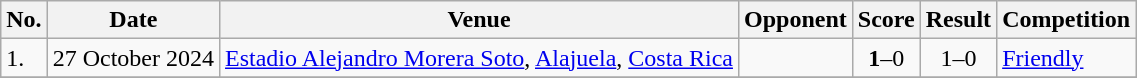<table class="wikitable">
<tr>
<th>No.</th>
<th>Date</th>
<th>Venue</th>
<th>Opponent</th>
<th>Score</th>
<th>Result</th>
<th>Competition</th>
</tr>
<tr>
<td>1.</td>
<td>27 October 2024</td>
<td><a href='#'>Estadio Alejandro Morera Soto</a>, <a href='#'>Alajuela</a>, <a href='#'>Costa Rica</a></td>
<td></td>
<td align=center><strong>1</strong>–0</td>
<td align=center>1–0</td>
<td><a href='#'>Friendly</a></td>
</tr>
<tr>
</tr>
</table>
